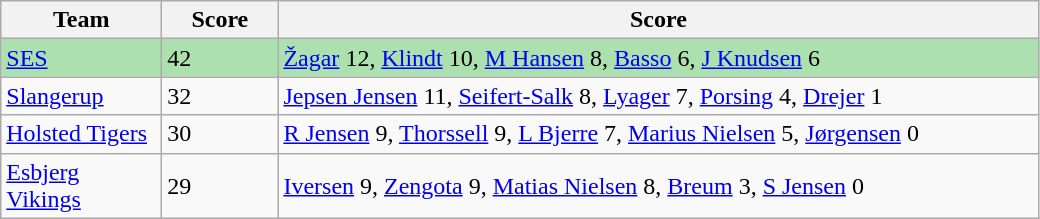<table class="wikitable" style="font-size: 100%">
<tr>
<th width=100>Team</th>
<th width=70>Score</th>
<th width=500>Score</th>
</tr>
<tr style="background:#ACE1AF;">
<td><a href='#'>SES</a></td>
<td>42</td>
<td><a href='#'>Žagar</a> 12, <a href='#'>Klindt</a> 10, <a href='#'>M Hansen</a> 8, <a href='#'>Basso</a> 6, <a href='#'>J Knudsen</a> 6</td>
</tr>
<tr>
<td><a href='#'>Slangerup</a></td>
<td>32</td>
<td><a href='#'>Jepsen Jensen</a> 11, <a href='#'>Seifert-Salk</a> 8, <a href='#'>Lyager</a> 7, <a href='#'>Porsing</a> 4, <a href='#'>Drejer</a> 1</td>
</tr>
<tr>
<td><a href='#'>Holsted Tigers</a></td>
<td>30</td>
<td><a href='#'>R Jensen</a> 9, <a href='#'>Thorssell</a> 9, <a href='#'>L Bjerre</a> 7, <a href='#'>Marius Nielsen</a> 5, <a href='#'>Jørgensen</a> 0</td>
</tr>
<tr>
<td><a href='#'>Esbjerg Vikings</a></td>
<td>29</td>
<td><a href='#'>Iversen</a> 9, <a href='#'>Zengota</a> 9, <a href='#'>Matias Nielsen</a> 8, <a href='#'>Breum</a> 3, <a href='#'>S Jensen</a> 0</td>
</tr>
</table>
